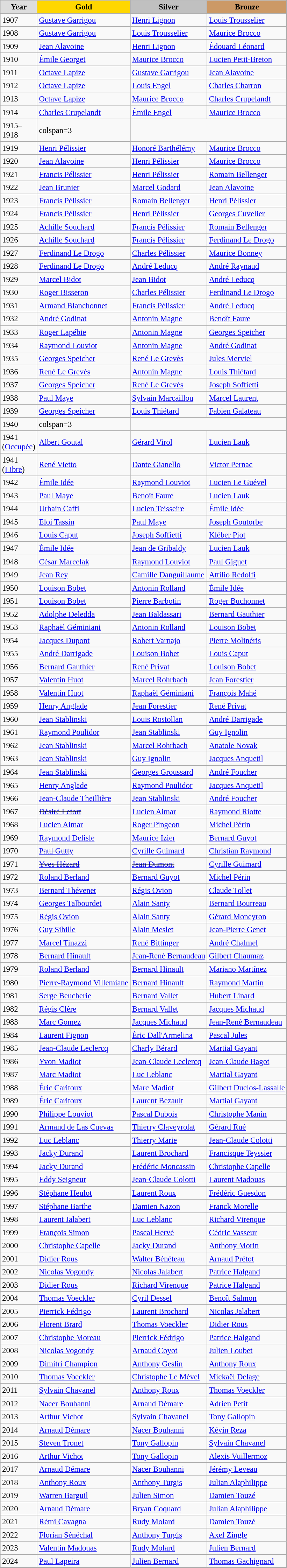<table class="wikitable sortable" style="font-size:95%">
<tr style="text-align:center; background:#e4e4e4; font-weight:bold;">
<td style="background:#ddd; ">Year</td>
<td style="background:gold; ">Gold</td>
<td style="background:silver; ">Silver</td>
<td style="background:#c96; ">Bronze</td>
</tr>
<tr>
<td>1907</td>
<td><a href='#'>Gustave Garrigou</a></td>
<td><a href='#'>Henri Lignon</a></td>
<td><a href='#'>Louis Trousselier</a></td>
</tr>
<tr>
<td>1908</td>
<td><a href='#'>Gustave Garrigou</a></td>
<td><a href='#'>Louis Trousselier</a></td>
<td><a href='#'>Maurice Brocco</a></td>
</tr>
<tr>
<td>1909</td>
<td><a href='#'>Jean Alavoine</a></td>
<td><a href='#'>Henri Lignon</a></td>
<td><a href='#'>Édouard Léonard</a></td>
</tr>
<tr>
<td>1910</td>
<td><a href='#'>Émile Georget</a></td>
<td><a href='#'>Maurice Brocco</a></td>
<td><a href='#'>Lucien Petit-Breton</a></td>
</tr>
<tr>
<td>1911</td>
<td><a href='#'>Octave Lapize</a></td>
<td><a href='#'>Gustave Garrigou</a></td>
<td><a href='#'>Jean Alavoine</a></td>
</tr>
<tr>
<td>1912</td>
<td><a href='#'>Octave Lapize</a></td>
<td><a href='#'>Louis Engel</a></td>
<td><a href='#'>Charles Charron</a></td>
</tr>
<tr>
<td>1913</td>
<td><a href='#'>Octave Lapize</a></td>
<td><a href='#'>Maurice Brocco</a></td>
<td><a href='#'>Charles Crupelandt</a></td>
</tr>
<tr>
<td>1914</td>
<td><a href='#'>Charles Crupelandt</a></td>
<td><a href='#'>Émile Engel</a></td>
<td><a href='#'>Maurice Brocco</a></td>
</tr>
<tr>
<td>1915–<br>1918</td>
<td>colspan=3 </td>
</tr>
<tr>
<td>1919</td>
<td><a href='#'>Henri Pélissier</a></td>
<td><a href='#'>Honoré Barthélémy</a></td>
<td><a href='#'>Maurice Brocco</a></td>
</tr>
<tr>
<td>1920</td>
<td><a href='#'>Jean Alavoine</a></td>
<td><a href='#'>Henri Pélissier</a></td>
<td><a href='#'>Maurice Brocco</a></td>
</tr>
<tr>
<td>1921</td>
<td><a href='#'>Francis Pélissier</a></td>
<td><a href='#'>Henri Pélissier</a></td>
<td><a href='#'>Romain Bellenger</a></td>
</tr>
<tr>
<td>1922</td>
<td><a href='#'>Jean Brunier</a></td>
<td><a href='#'>Marcel Godard</a></td>
<td><a href='#'>Jean Alavoine</a></td>
</tr>
<tr>
<td>1923</td>
<td><a href='#'>Francis Pélissier</a></td>
<td><a href='#'>Romain Bellenger</a></td>
<td><a href='#'>Henri Pélissier</a></td>
</tr>
<tr>
<td>1924</td>
<td><a href='#'>Francis Pélissier</a></td>
<td><a href='#'>Henri Pélissier</a></td>
<td><a href='#'>Georges Cuvelier</a></td>
</tr>
<tr>
<td>1925</td>
<td><a href='#'>Achille Souchard</a></td>
<td><a href='#'>Francis Pélissier</a></td>
<td><a href='#'>Romain Bellenger</a></td>
</tr>
<tr>
<td>1926</td>
<td><a href='#'>Achille Souchard</a></td>
<td><a href='#'>Francis Pélissier</a></td>
<td><a href='#'>Ferdinand Le Drogo</a></td>
</tr>
<tr>
<td>1927</td>
<td><a href='#'>Ferdinand Le Drogo</a></td>
<td><a href='#'>Charles Pélissier</a></td>
<td><a href='#'>Maurice Bonney</a></td>
</tr>
<tr>
<td>1928</td>
<td><a href='#'>Ferdinand Le Drogo</a></td>
<td><a href='#'>André Leducq</a></td>
<td><a href='#'>André Raynaud</a></td>
</tr>
<tr>
<td>1929</td>
<td><a href='#'>Marcel Bidot</a></td>
<td><a href='#'>Jean Bidot</a></td>
<td><a href='#'>André Leducq</a></td>
</tr>
<tr>
<td>1930</td>
<td><a href='#'>Roger Bisseron</a></td>
<td><a href='#'>Charles Pélissier</a></td>
<td><a href='#'>Ferdinand Le Drogo</a></td>
</tr>
<tr>
<td>1931</td>
<td><a href='#'>Armand Blanchonnet</a></td>
<td><a href='#'>Francis Pélissier</a></td>
<td><a href='#'>André Leducq</a></td>
</tr>
<tr>
<td>1932</td>
<td><a href='#'>André Godinat</a></td>
<td><a href='#'>Antonin Magne</a></td>
<td><a href='#'>Benoît Faure</a></td>
</tr>
<tr>
<td>1933</td>
<td><a href='#'>Roger Lapébie</a></td>
<td><a href='#'>Antonin Magne</a></td>
<td><a href='#'>Georges Speicher</a></td>
</tr>
<tr>
<td>1934</td>
<td><a href='#'>Raymond Louviot</a></td>
<td><a href='#'>Antonin Magne</a></td>
<td><a href='#'>André Godinat</a></td>
</tr>
<tr>
<td>1935</td>
<td><a href='#'>Georges Speicher</a></td>
<td><a href='#'>René Le Grevès</a></td>
<td><a href='#'>Jules Merviel</a></td>
</tr>
<tr>
<td>1936</td>
<td><a href='#'>René Le Grevès</a></td>
<td><a href='#'>Antonin Magne</a></td>
<td><a href='#'>Louis Thiétard</a></td>
</tr>
<tr>
<td>1937</td>
<td><a href='#'>Georges Speicher</a></td>
<td><a href='#'>René Le Grevès</a></td>
<td><a href='#'>Joseph Soffietti</a></td>
</tr>
<tr>
<td>1938</td>
<td><a href='#'>Paul Maye</a></td>
<td><a href='#'>Sylvain Marcaillou</a></td>
<td><a href='#'>Marcel Laurent</a></td>
</tr>
<tr>
<td>1939</td>
<td><a href='#'>Georges Speicher</a></td>
<td><a href='#'>Louis Thiétard</a></td>
<td><a href='#'>Fabien Galateau</a></td>
</tr>
<tr>
<td>1940</td>
<td>colspan=3 </td>
</tr>
<tr>
<td>1941<br>(<a href='#'>Occupée</a>)</td>
<td><a href='#'>Albert Goutal</a></td>
<td><a href='#'>Gérard Virol</a></td>
<td><a href='#'>Lucien Lauk</a></td>
</tr>
<tr>
<td>1941<br>(<a href='#'>Libre</a>)</td>
<td><a href='#'>René Vietto</a></td>
<td><a href='#'>Dante Gianello</a></td>
<td><a href='#'>Victor Pernac</a></td>
</tr>
<tr>
<td>1942</td>
<td><a href='#'>Émile Idée</a></td>
<td><a href='#'>Raymond Louviot</a></td>
<td><a href='#'>Lucien Le Guével</a></td>
</tr>
<tr>
<td>1943</td>
<td><a href='#'>Paul Maye</a></td>
<td><a href='#'>Benoît Faure</a></td>
<td><a href='#'>Lucien Lauk</a></td>
</tr>
<tr>
<td>1944</td>
<td><a href='#'>Urbain Caffi</a></td>
<td><a href='#'>Lucien Teisseire</a></td>
<td><a href='#'>Émile Idée</a></td>
</tr>
<tr>
<td>1945</td>
<td><a href='#'>Eloi Tassin</a></td>
<td><a href='#'>Paul Maye</a></td>
<td><a href='#'>Joseph Goutorbe</a></td>
</tr>
<tr>
<td>1946</td>
<td><a href='#'>Louis Caput</a></td>
<td><a href='#'>Joseph Soffietti</a></td>
<td><a href='#'>Kléber Piot</a></td>
</tr>
<tr>
<td>1947</td>
<td><a href='#'>Émile Idée</a></td>
<td><a href='#'>Jean de Gribaldy</a></td>
<td><a href='#'>Lucien Lauk</a></td>
</tr>
<tr>
<td>1948</td>
<td><a href='#'>César Marcelak</a></td>
<td><a href='#'>Raymond Louviot</a></td>
<td><a href='#'>Paul Giguet</a></td>
</tr>
<tr>
<td>1949</td>
<td><a href='#'>Jean Rey</a></td>
<td><a href='#'>Camille Danguillaume</a></td>
<td><a href='#'>Attilio Redolfi</a></td>
</tr>
<tr>
<td>1950</td>
<td><a href='#'>Louison Bobet</a></td>
<td><a href='#'>Antonin Rolland</a></td>
<td><a href='#'>Émile Idée</a></td>
</tr>
<tr>
<td>1951</td>
<td><a href='#'>Louison Bobet</a></td>
<td><a href='#'>Pierre Barbotin</a></td>
<td><a href='#'>Roger Buchonnet</a></td>
</tr>
<tr>
<td>1952</td>
<td><a href='#'>Adolphe Deledda</a></td>
<td><a href='#'>Jean Baldassari</a></td>
<td><a href='#'>Bernard Gauthier</a></td>
</tr>
<tr>
<td>1953</td>
<td><a href='#'>Raphaël Géminiani</a></td>
<td><a href='#'>Antonin Rolland</a></td>
<td><a href='#'>Louison Bobet</a></td>
</tr>
<tr>
<td>1954</td>
<td><a href='#'>Jacques Dupont</a></td>
<td><a href='#'>Robert Varnajo</a></td>
<td><a href='#'>Pierre Molinéris</a></td>
</tr>
<tr>
<td>1955</td>
<td><a href='#'>André Darrigade</a></td>
<td><a href='#'>Louison Bobet</a></td>
<td><a href='#'>Louis Caput</a></td>
</tr>
<tr>
<td>1956</td>
<td><a href='#'>Bernard Gauthier</a></td>
<td><a href='#'>René Privat</a></td>
<td><a href='#'>Louison Bobet</a></td>
</tr>
<tr>
<td>1957</td>
<td><a href='#'>Valentin Huot</a></td>
<td><a href='#'>Marcel Rohrbach</a></td>
<td><a href='#'>Jean Forestier</a></td>
</tr>
<tr>
<td>1958</td>
<td><a href='#'>Valentin Huot</a></td>
<td><a href='#'>Raphaël Géminiani</a></td>
<td><a href='#'>François Mahé</a></td>
</tr>
<tr>
<td>1959</td>
<td><a href='#'>Henry Anglade</a></td>
<td><a href='#'>Jean Forestier</a></td>
<td><a href='#'>René Privat</a></td>
</tr>
<tr>
<td>1960</td>
<td><a href='#'>Jean Stablinski</a></td>
<td><a href='#'>Louis Rostollan</a></td>
<td><a href='#'>André Darrigade</a></td>
</tr>
<tr>
<td>1961</td>
<td><a href='#'>Raymond Poulidor</a></td>
<td><a href='#'>Jean Stablinski</a></td>
<td><a href='#'>Guy Ignolin</a></td>
</tr>
<tr>
<td>1962</td>
<td><a href='#'>Jean Stablinski</a></td>
<td><a href='#'>Marcel Rohrbach</a></td>
<td><a href='#'>Anatole Novak</a></td>
</tr>
<tr>
<td>1963</td>
<td><a href='#'>Jean Stablinski</a></td>
<td><a href='#'>Guy Ignolin</a></td>
<td><a href='#'>Jacques Anquetil</a></td>
</tr>
<tr>
<td>1964</td>
<td><a href='#'>Jean Stablinski</a></td>
<td><a href='#'>Georges Groussard</a></td>
<td><a href='#'>André Foucher</a></td>
</tr>
<tr>
<td>1965</td>
<td><a href='#'>Henry Anglade</a></td>
<td><a href='#'>Raymond Poulidor</a></td>
<td><a href='#'>Jacques Anquetil</a></td>
</tr>
<tr>
<td>1966</td>
<td><a href='#'>Jean-Claude Theillière</a></td>
<td><a href='#'>Jean Stablinski</a></td>
<td><a href='#'>André Foucher</a></td>
</tr>
<tr>
<td>1967</td>
<td><s><a href='#'>Désiré Letort</a></s></td>
<td><a href='#'>Lucien Aimar</a></td>
<td><a href='#'>Raymond Riotte</a></td>
</tr>
<tr>
<td>1968</td>
<td><a href='#'>Lucien Aimar</a></td>
<td><a href='#'>Roger Pingeon</a></td>
<td><a href='#'>Michel Périn</a></td>
</tr>
<tr>
<td>1969</td>
<td><a href='#'>Raymond Delisle</a></td>
<td><a href='#'>Maurice Izier</a></td>
<td><a href='#'>Bernard Guyot</a></td>
</tr>
<tr>
<td>1970</td>
<td><s><a href='#'>Paul Gutty</a></s></td>
<td><a href='#'>Cyrille Guimard</a></td>
<td><a href='#'>Christian Raymond</a></td>
</tr>
<tr>
<td>1971</td>
<td><s><a href='#'>Yves Hézard</a></s></td>
<td><s><a href='#'>Jean Dumont</a></s></td>
<td><a href='#'>Cyrille Guimard</a></td>
</tr>
<tr>
<td>1972</td>
<td><a href='#'>Roland Berland</a></td>
<td><a href='#'>Bernard Guyot</a></td>
<td><a href='#'>Michel Périn</a></td>
</tr>
<tr>
<td>1973</td>
<td><a href='#'>Bernard Thévenet</a></td>
<td><a href='#'>Régis Ovion</a></td>
<td><a href='#'>Claude Tollet</a></td>
</tr>
<tr>
<td>1974</td>
<td><a href='#'>Georges Talbourdet</a></td>
<td><a href='#'>Alain Santy</a></td>
<td><a href='#'>Bernard Bourreau</a></td>
</tr>
<tr>
<td>1975</td>
<td><a href='#'>Régis Ovion</a></td>
<td><a href='#'>Alain Santy</a></td>
<td><a href='#'>Gérard Moneyron</a></td>
</tr>
<tr>
<td>1976</td>
<td><a href='#'>Guy Sibille</a></td>
<td><a href='#'>Alain Meslet</a></td>
<td><a href='#'>Jean-Pierre Genet</a></td>
</tr>
<tr>
<td>1977</td>
<td><a href='#'>Marcel Tinazzi</a></td>
<td><a href='#'>René Bittinger</a></td>
<td><a href='#'>André Chalmel</a></td>
</tr>
<tr>
<td>1978</td>
<td><a href='#'>Bernard Hinault</a></td>
<td><a href='#'>Jean-René Bernaudeau</a></td>
<td><a href='#'>Gilbert Chaumaz</a></td>
</tr>
<tr>
<td>1979</td>
<td><a href='#'>Roland Berland</a></td>
<td><a href='#'>Bernard Hinault</a></td>
<td><a href='#'>Mariano Martínez</a></td>
</tr>
<tr>
<td>1980</td>
<td><a href='#'>Pierre-Raymond Villemiane</a></td>
<td><a href='#'>Bernard Hinault</a></td>
<td><a href='#'>Raymond Martin</a></td>
</tr>
<tr>
<td>1981</td>
<td><a href='#'>Serge Beucherie</a></td>
<td><a href='#'>Bernard Vallet</a></td>
<td><a href='#'>Hubert Linard</a></td>
</tr>
<tr>
<td>1982</td>
<td><a href='#'>Régis Clère</a></td>
<td><a href='#'>Bernard Vallet</a></td>
<td><a href='#'>Jacques Michaud</a></td>
</tr>
<tr>
<td>1983</td>
<td><a href='#'>Marc Gomez</a></td>
<td><a href='#'>Jacques Michaud</a></td>
<td><a href='#'>Jean-René Bernaudeau</a></td>
</tr>
<tr>
<td>1984</td>
<td><a href='#'>Laurent Fignon</a></td>
<td><a href='#'>Éric Dall'Armelina</a></td>
<td><a href='#'>Pascal Jules</a></td>
</tr>
<tr>
<td>1985</td>
<td><a href='#'>Jean-Claude Leclercq</a></td>
<td><a href='#'>Charly Bérard</a></td>
<td><a href='#'>Martial Gayant</a></td>
</tr>
<tr>
<td>1986</td>
<td><a href='#'>Yvon Madiot</a></td>
<td><a href='#'>Jean-Claude Leclercq</a></td>
<td><a href='#'>Jean-Claude Bagot</a></td>
</tr>
<tr>
<td>1987</td>
<td><a href='#'>Marc Madiot</a></td>
<td><a href='#'>Luc Leblanc</a></td>
<td><a href='#'>Martial Gayant</a></td>
</tr>
<tr>
<td>1988</td>
<td><a href='#'>Éric Caritoux</a></td>
<td><a href='#'>Marc Madiot</a></td>
<td><a href='#'>Gilbert Duclos-Lassalle</a></td>
</tr>
<tr>
<td>1989</td>
<td><a href='#'>Éric Caritoux</a></td>
<td><a href='#'>Laurent Bezault</a></td>
<td><a href='#'>Martial Gayant</a></td>
</tr>
<tr>
<td>1990</td>
<td><a href='#'>Philippe Louviot</a></td>
<td><a href='#'>Pascal Dubois</a></td>
<td><a href='#'>Christophe Manin</a></td>
</tr>
<tr>
<td>1991</td>
<td><a href='#'>Armand de Las Cuevas</a></td>
<td><a href='#'>Thierry Claveyrolat</a></td>
<td><a href='#'>Gérard Rué</a></td>
</tr>
<tr>
<td>1992</td>
<td><a href='#'>Luc Leblanc</a></td>
<td><a href='#'>Thierry Marie</a></td>
<td><a href='#'>Jean-Claude Colotti</a></td>
</tr>
<tr>
<td>1993</td>
<td><a href='#'>Jacky Durand</a></td>
<td><a href='#'>Laurent Brochard</a></td>
<td><a href='#'>Francisque Teyssier</a></td>
</tr>
<tr>
<td>1994</td>
<td><a href='#'>Jacky Durand</a></td>
<td><a href='#'>Frédéric Moncassin</a></td>
<td><a href='#'>Christophe Capelle</a></td>
</tr>
<tr>
<td>1995</td>
<td><a href='#'>Eddy Seigneur</a></td>
<td><a href='#'>Jean-Claude Colotti</a></td>
<td><a href='#'>Laurent Madouas</a></td>
</tr>
<tr>
<td>1996</td>
<td><a href='#'>Stéphane Heulot</a></td>
<td><a href='#'>Laurent Roux</a></td>
<td><a href='#'>Frédéric Guesdon</a></td>
</tr>
<tr>
<td>1997</td>
<td><a href='#'>Stéphane Barthe</a></td>
<td><a href='#'>Damien Nazon</a></td>
<td><a href='#'>Franck Morelle</a></td>
</tr>
<tr>
<td>1998</td>
<td><a href='#'>Laurent Jalabert</a></td>
<td><a href='#'>Luc Leblanc</a></td>
<td><a href='#'>Richard Virenque</a></td>
</tr>
<tr>
<td>1999</td>
<td><a href='#'>François Simon</a></td>
<td><a href='#'>Pascal Hervé</a></td>
<td><a href='#'>Cédric Vasseur</a></td>
</tr>
<tr>
<td>2000</td>
<td><a href='#'>Christophe Capelle</a></td>
<td><a href='#'>Jacky Durand</a></td>
<td><a href='#'>Anthony Morin</a></td>
</tr>
<tr>
<td>2001</td>
<td><a href='#'>Didier Rous</a></td>
<td><a href='#'>Walter Bénéteau</a></td>
<td><a href='#'>Arnaud Prétot</a></td>
</tr>
<tr>
<td>2002</td>
<td><a href='#'>Nicolas Vogondy</a></td>
<td><a href='#'>Nicolas Jalabert</a></td>
<td><a href='#'>Patrice Halgand</a></td>
</tr>
<tr>
<td>2003</td>
<td><a href='#'>Didier Rous</a></td>
<td><a href='#'>Richard Virenque</a></td>
<td><a href='#'>Patrice Halgand</a></td>
</tr>
<tr>
<td>2004</td>
<td><a href='#'>Thomas Voeckler</a></td>
<td><a href='#'>Cyril Dessel</a></td>
<td><a href='#'>Benoît Salmon</a></td>
</tr>
<tr>
<td>2005</td>
<td><a href='#'>Pierrick Fédrigo</a></td>
<td><a href='#'>Laurent Brochard</a></td>
<td><a href='#'>Nicolas Jalabert</a></td>
</tr>
<tr>
<td>2006</td>
<td><a href='#'>Florent Brard</a></td>
<td><a href='#'>Thomas Voeckler</a></td>
<td><a href='#'>Didier Rous</a></td>
</tr>
<tr>
<td>2007</td>
<td><a href='#'>Christophe Moreau</a></td>
<td><a href='#'>Pierrick Fédrigo</a></td>
<td><a href='#'>Patrice Halgand</a></td>
</tr>
<tr>
<td>2008</td>
<td><a href='#'>Nicolas Vogondy</a></td>
<td><a href='#'>Arnaud Coyot</a></td>
<td><a href='#'>Julien Loubet</a></td>
</tr>
<tr>
<td>2009</td>
<td><a href='#'>Dimitri Champion</a></td>
<td><a href='#'>Anthony Geslin</a></td>
<td><a href='#'>Anthony Roux</a></td>
</tr>
<tr>
<td>2010</td>
<td><a href='#'>Thomas Voeckler</a></td>
<td><a href='#'>Christophe Le Mével</a></td>
<td><a href='#'>Mickaël Delage</a></td>
</tr>
<tr>
<td>2011</td>
<td><a href='#'>Sylvain Chavanel</a></td>
<td><a href='#'>Anthony Roux</a></td>
<td><a href='#'>Thomas Voeckler</a></td>
</tr>
<tr>
<td>2012</td>
<td><a href='#'>Nacer Bouhanni</a></td>
<td><a href='#'>Arnaud Démare</a></td>
<td><a href='#'>Adrien Petit</a></td>
</tr>
<tr>
<td>2013</td>
<td><a href='#'>Arthur Vichot</a></td>
<td><a href='#'>Sylvain Chavanel</a></td>
<td><a href='#'>Tony Gallopin</a></td>
</tr>
<tr>
<td>2014</td>
<td><a href='#'>Arnaud Démare</a></td>
<td><a href='#'>Nacer Bouhanni</a></td>
<td><a href='#'>Kévin Reza</a></td>
</tr>
<tr>
<td>2015</td>
<td><a href='#'>Steven Tronet</a></td>
<td><a href='#'>Tony Gallopin</a></td>
<td><a href='#'>Sylvain Chavanel</a></td>
</tr>
<tr>
<td>2016</td>
<td><a href='#'>Arthur Vichot</a></td>
<td><a href='#'>Tony Gallopin</a></td>
<td><a href='#'>Alexis Vuillermoz</a></td>
</tr>
<tr>
<td>2017</td>
<td><a href='#'>Arnaud Démare</a></td>
<td><a href='#'>Nacer Bouhanni</a></td>
<td><a href='#'>Jérémy Leveau</a></td>
</tr>
<tr>
<td>2018</td>
<td><a href='#'>Anthony Roux</a></td>
<td><a href='#'>Anthony Turgis</a></td>
<td><a href='#'>Julian Alaphilippe</a></td>
</tr>
<tr>
<td>2019</td>
<td><a href='#'>Warren Barguil</a></td>
<td><a href='#'>Julien Simon</a></td>
<td><a href='#'>Damien Touzé</a></td>
</tr>
<tr>
<td>2020</td>
<td><a href='#'>Arnaud Démare</a></td>
<td><a href='#'>Bryan Coquard</a></td>
<td><a href='#'>Julian Alaphilippe</a></td>
</tr>
<tr>
<td>2021</td>
<td><a href='#'>Rémi Cavagna</a></td>
<td><a href='#'>Rudy Molard</a></td>
<td><a href='#'>Damien Touzé</a></td>
</tr>
<tr>
<td>2022</td>
<td><a href='#'>Florian Sénéchal</a></td>
<td><a href='#'>Anthony Turgis</a></td>
<td><a href='#'>Axel Zingle</a></td>
</tr>
<tr>
<td>2023</td>
<td><a href='#'>Valentin Madouas</a></td>
<td><a href='#'>Rudy Molard</a></td>
<td><a href='#'>Julien Bernard</a></td>
</tr>
<tr>
<td>2024</td>
<td><a href='#'>Paul Lapeira</a></td>
<td><a href='#'>Julien Bernard</a></td>
<td><a href='#'>Thomas Gachignard</a></td>
</tr>
</table>
